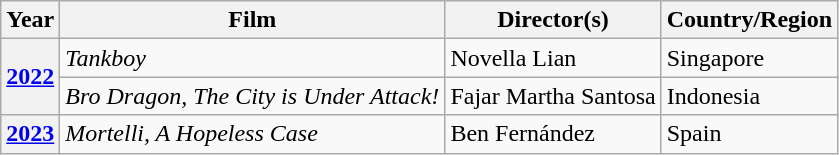<table class="plainrowheaders wikitable">
<tr>
<th>Year</th>
<th>Film</th>
<th>Director(s)</th>
<th>Country/Region</th>
</tr>
<tr>
<th scope="row" rowspan="2"><a href='#'>2022</a></th>
<td><em>Tankboy</em></td>
<td>Novella Lian</td>
<td>Singapore</td>
</tr>
<tr>
<td><em>Bro Dragon, The City is Under Attack!</em></td>
<td>Fajar Martha Santosa</td>
<td>Indonesia</td>
</tr>
<tr>
<th scope="row"><a href='#'>2023</a></th>
<td><em>Mortelli, A Hopeless Case</em></td>
<td>Ben Fernández</td>
<td>Spain</td>
</tr>
</table>
